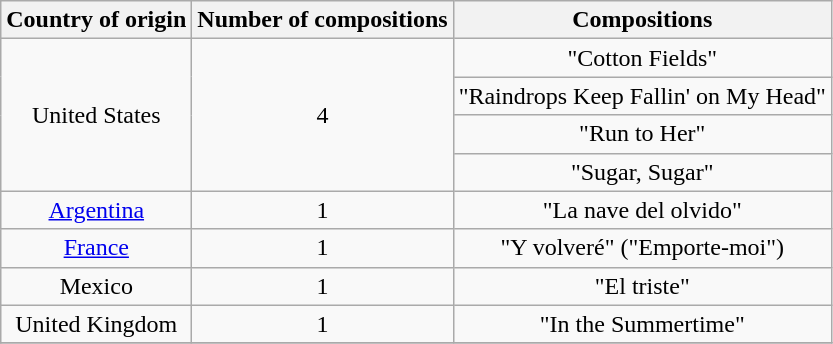<table class="wikitable">
<tr>
<th>Country of origin</th>
<th>Number of compositions</th>
<th>Compositions</th>
</tr>
<tr>
<td align="center" rowspan="4">United States</td>
<td align="center" rowspan="4">4</td>
<td align="center">"Cotton Fields"</td>
</tr>
<tr>
<td align="center">"Raindrops Keep Fallin' on My Head"</td>
</tr>
<tr>
<td align="center">"Run to Her"</td>
</tr>
<tr>
<td align="center">"Sugar, Sugar"</td>
</tr>
<tr>
<td align="center" rowspan="1"><a href='#'>Argentina</a></td>
<td align="center" rowspan="1">1</td>
<td align="center">"La nave del olvido"</td>
</tr>
<tr>
<td align="center" rowspan="1"><a href='#'>France</a></td>
<td align="center" rowspan="1">1</td>
<td align="center">"Y volveré" ("Emporte-moi")</td>
</tr>
<tr>
<td align="center" rowspan="1">Mexico</td>
<td align="center" rowspan="1">1</td>
<td align="center">"El triste"</td>
</tr>
<tr>
<td align="center" rowspan="1">United Kingdom</td>
<td align="center" rowspan="1">1</td>
<td align="center">"In the Summertime"</td>
</tr>
<tr>
</tr>
</table>
